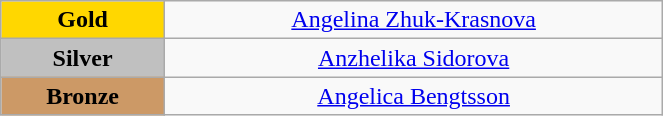<table class="wikitable" style="text-align:center; " width="35%">
<tr>
<td bgcolor="gold"><strong>Gold</strong></td>
<td><a href='#'>Angelina Zhuk-Krasnova</a><br>  <small><em></em></small></td>
</tr>
<tr>
<td bgcolor="silver"><strong>Silver</strong></td>
<td><a href='#'>Anzhelika Sidorova</a><br>  <small><em></em></small></td>
</tr>
<tr>
<td bgcolor="CC9966"><strong>Bronze</strong></td>
<td><a href='#'>Angelica Bengtsson</a><br>  <small><em></em></small></td>
</tr>
</table>
